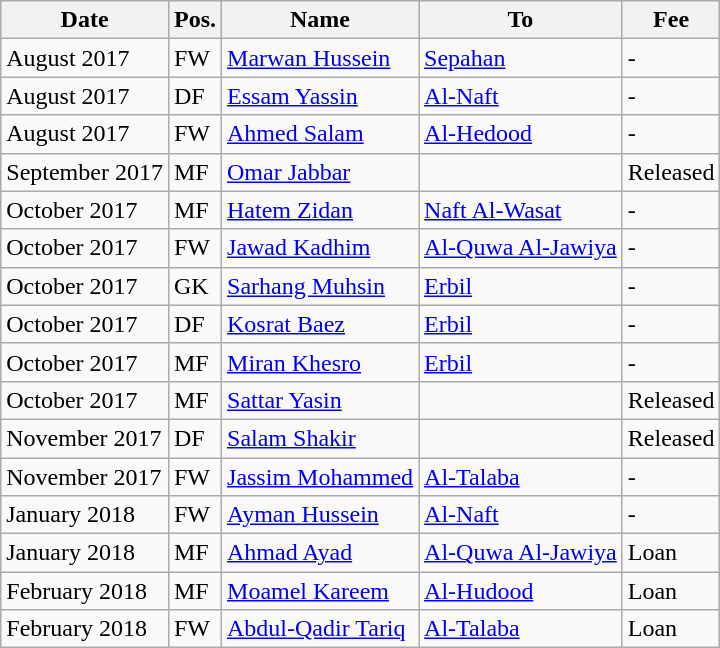<table class="wikitable">
<tr>
<th>Date</th>
<th>Pos.</th>
<th>Name</th>
<th>To</th>
<th>Fee</th>
</tr>
<tr>
<td>August 2017</td>
<td>FW</td>
<td> <a href='#'>Marwan Hussein</a></td>
<td> <a href='#'>Sepahan</a></td>
<td>-</td>
</tr>
<tr>
<td>August 2017</td>
<td>DF</td>
<td> <a href='#'>Essam Yassin</a></td>
<td> <a href='#'>Al-Naft</a></td>
<td>-</td>
</tr>
<tr>
<td>August 2017</td>
<td>FW</td>
<td> <a href='#'>Ahmed Salam</a></td>
<td> <a href='#'>Al-Hedood</a></td>
<td>-</td>
</tr>
<tr>
<td>September 2017</td>
<td>MF</td>
<td> <a href='#'>Omar Jabbar</a></td>
<td></td>
<td>Released</td>
</tr>
<tr>
<td>October 2017</td>
<td>MF</td>
<td> <a href='#'>Hatem Zidan</a></td>
<td> <a href='#'>Naft Al-Wasat</a></td>
<td>-</td>
</tr>
<tr>
<td>October 2017</td>
<td>FW</td>
<td> <a href='#'>Jawad Kadhim</a></td>
<td> <a href='#'>Al-Quwa Al-Jawiya</a></td>
<td>-</td>
</tr>
<tr>
<td>October 2017</td>
<td>GK</td>
<td> <a href='#'>Sarhang Muhsin</a></td>
<td> <a href='#'>Erbil</a></td>
<td>-</td>
</tr>
<tr>
<td>October 2017</td>
<td>DF</td>
<td> <a href='#'>Kosrat Baez</a></td>
<td> <a href='#'>Erbil</a></td>
<td>-</td>
</tr>
<tr>
<td>October 2017</td>
<td>MF</td>
<td> <a href='#'>Miran Khesro</a></td>
<td> <a href='#'>Erbil</a></td>
<td>-</td>
</tr>
<tr>
<td>October 2017</td>
<td>MF</td>
<td> <a href='#'>Sattar Yasin</a></td>
<td></td>
<td>Released</td>
</tr>
<tr>
<td>November 2017</td>
<td>DF</td>
<td> <a href='#'>Salam Shakir</a></td>
<td></td>
<td>Released</td>
</tr>
<tr>
<td>November 2017</td>
<td>FW</td>
<td> <a href='#'>Jassim Mohammed</a></td>
<td> <a href='#'>Al-Talaba</a></td>
<td>-</td>
</tr>
<tr>
<td>January 2018</td>
<td>FW</td>
<td> <a href='#'>Ayman Hussein</a></td>
<td> <a href='#'>Al-Naft</a></td>
<td>-</td>
</tr>
<tr>
<td>January 2018</td>
<td>MF</td>
<td> <a href='#'>Ahmad Ayad</a></td>
<td> <a href='#'>Al-Quwa Al-Jawiya</a></td>
<td>Loan</td>
</tr>
<tr>
<td>February 2018</td>
<td>MF</td>
<td> <a href='#'>Moamel Kareem</a></td>
<td> <a href='#'>Al-Hudood</a></td>
<td>Loan</td>
</tr>
<tr>
<td>February 2018</td>
<td>FW</td>
<td> <a href='#'>Abdul-Qadir Tariq</a></td>
<td> <a href='#'>Al-Talaba</a></td>
<td>Loan</td>
</tr>
</table>
